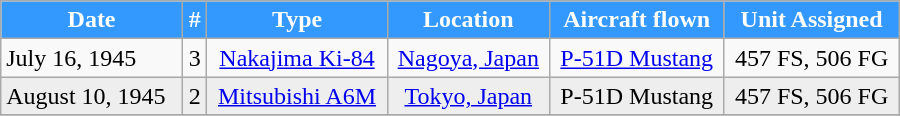<table class="wikitable" style="margin:auto; width:600px;">
<tr style="color:white;">
<th style="background:#39f;">Date</th>
<th style="background:#39f;">#</th>
<th style="background:#39f;">Type</th>
<th style="background:#39f;">Location</th>
<th style="background:#39f;">Aircraft flown</th>
<th style="background:#39f;">Unit Assigned</th>
</tr>
<tr>
<td>July 16, 1945</td>
<td align=center>3</td>
<td align=center><a href='#'>Nakajima Ki-84</a></td>
<td align=center><a href='#'>Nagoya, Japan</a></td>
<td align=center><a href='#'>P-51D Mustang</a></td>
<td align=center>457 FS, 506 FG</td>
</tr>
<tr style="background:#eee;">
<td>August 10, 1945</td>
<td align=center>2</td>
<td align=center><a href='#'>Mitsubishi A6M</a></td>
<td align=center><a href='#'>Tokyo, Japan</a></td>
<td align=center>P-51D Mustang</td>
<td align=center>457 FS, 506 FG</td>
</tr>
<tr>
</tr>
</table>
